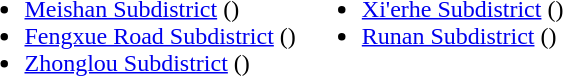<table>
<tr>
<td valign="top"><br><ul><li><a href='#'>Meishan Subdistrict</a> ()</li><li><a href='#'>Fengxue Road Subdistrict</a> ()</li><li><a href='#'>Zhonglou Subdistrict</a> ()</li></ul></td>
<td valign="top"><br><ul><li><a href='#'>Xi'erhe Subdistrict</a> ()</li><li><a href='#'>Runan Subdistrict</a> ()</li></ul></td>
</tr>
</table>
